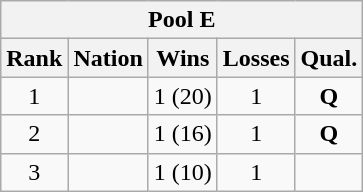<table class="wikitable" style="text-align:center">
<tr>
<th colspan=5 align=center><strong>Pool E</strong></th>
</tr>
<tr>
<th>Rank</th>
<th>Nation</th>
<th>Wins</th>
<th>Losses</th>
<th>Qual.</th>
</tr>
<tr>
<td>1</td>
<td align=left></td>
<td>1 (20)</td>
<td>1</td>
<td><strong>Q</strong></td>
</tr>
<tr>
<td>2</td>
<td align=left></td>
<td>1 (16)</td>
<td>1</td>
<td><strong>Q</strong></td>
</tr>
<tr>
<td>3</td>
<td align=left></td>
<td>1 (10)</td>
<td>1</td>
<td></td>
</tr>
</table>
